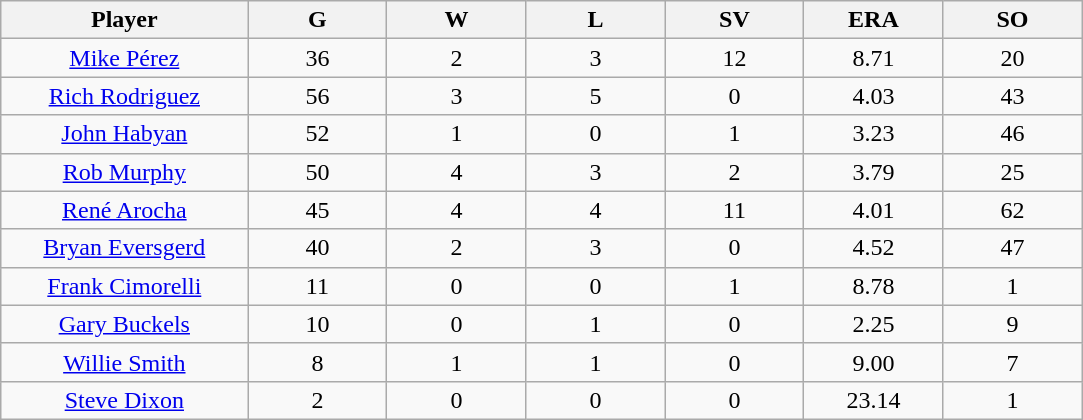<table class="wikitable sortable">
<tr>
<th bgcolor="#DDDDFF" width="16%">Player</th>
<th bgcolor="#DDDDFF" width="9%">G</th>
<th bgcolor="#DDDDFF" width="9%">W</th>
<th bgcolor="#DDDDFF" width="9%">L</th>
<th bgcolor="#DDDDFF" width="9%">SV</th>
<th bgcolor="#DDDDFF" width="9%">ERA</th>
<th bgcolor="#DDDDFF" width="9%">SO</th>
</tr>
<tr align="center">
<td><a href='#'>Mike Pérez</a></td>
<td>36</td>
<td>2</td>
<td>3</td>
<td>12</td>
<td>8.71</td>
<td>20</td>
</tr>
<tr align=center>
<td><a href='#'>Rich Rodriguez</a></td>
<td>56</td>
<td>3</td>
<td>5</td>
<td>0</td>
<td>4.03</td>
<td>43</td>
</tr>
<tr align=center>
<td><a href='#'>John Habyan</a></td>
<td>52</td>
<td>1</td>
<td>0</td>
<td>1</td>
<td>3.23</td>
<td>46</td>
</tr>
<tr align=center>
<td><a href='#'>Rob Murphy</a></td>
<td>50</td>
<td>4</td>
<td>3</td>
<td>2</td>
<td>3.79</td>
<td>25</td>
</tr>
<tr align=center>
<td><a href='#'>René Arocha</a></td>
<td>45</td>
<td>4</td>
<td>4</td>
<td>11</td>
<td>4.01</td>
<td>62</td>
</tr>
<tr align=center>
<td><a href='#'>Bryan Eversgerd</a></td>
<td>40</td>
<td>2</td>
<td>3</td>
<td>0</td>
<td>4.52</td>
<td>47</td>
</tr>
<tr align=center>
<td><a href='#'>Frank Cimorelli</a></td>
<td>11</td>
<td>0</td>
<td>0</td>
<td>1</td>
<td>8.78</td>
<td>1</td>
</tr>
<tr align=center>
<td><a href='#'>Gary Buckels</a></td>
<td>10</td>
<td>0</td>
<td>1</td>
<td>0</td>
<td>2.25</td>
<td>9</td>
</tr>
<tr align=center>
<td><a href='#'>Willie Smith</a></td>
<td>8</td>
<td>1</td>
<td>1</td>
<td>0</td>
<td>9.00</td>
<td>7</td>
</tr>
<tr align=center>
<td><a href='#'>Steve Dixon</a></td>
<td>2</td>
<td>0</td>
<td>0</td>
<td>0</td>
<td>23.14</td>
<td>1</td>
</tr>
</table>
